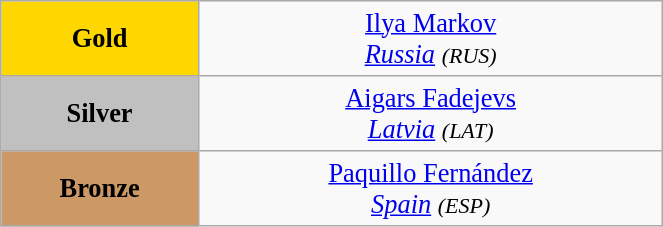<table class="wikitable" style=" text-align:center; font-size:110%;" width="35%">
<tr>
<td bgcolor="gold"><strong>Gold</strong></td>
<td> <a href='#'>Ilya Markov</a><br><em><a href='#'>Russia</a> <small>(RUS)</small></em></td>
</tr>
<tr>
<td bgcolor="silver"><strong>Silver</strong></td>
<td> <a href='#'>Aigars Fadejevs</a><br><em><a href='#'>Latvia</a> <small>(LAT)</small></em></td>
</tr>
<tr>
<td bgcolor="CC9966"><strong>Bronze</strong></td>
<td> <a href='#'>Paquillo Fernández</a><br><em><a href='#'>Spain</a> <small>(ESP)</small></em></td>
</tr>
</table>
